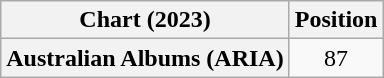<table class="wikitable plainrowheaders" style="text-align:center">
<tr>
<th scope="col">Chart (2023)</th>
<th scope="col">Position</th>
</tr>
<tr>
<th scope="row">Australian Albums (ARIA)</th>
<td>87</td>
</tr>
</table>
